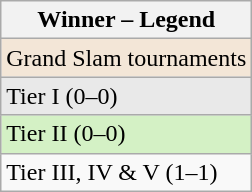<table class=wikitable>
<tr>
<th>Winner – Legend</th>
</tr>
<tr>
<td style="background:#f3e6d7;">Grand Slam tournaments</td>
</tr>
<tr>
<td style="background:#e9e9e9;">Tier I (0–0)</td>
</tr>
<tr>
<td style="background:#d4f1c5;">Tier II (0–0)</td>
</tr>
<tr>
<td>Tier III, IV & V (1–1)</td>
</tr>
</table>
